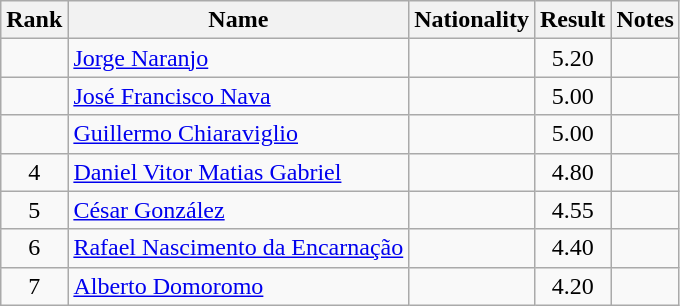<table class="wikitable sortable" style="text-align:center">
<tr>
<th>Rank</th>
<th>Name</th>
<th>Nationality</th>
<th>Result</th>
<th>Notes</th>
</tr>
<tr>
<td align=center></td>
<td align=left><a href='#'>Jorge Naranjo</a></td>
<td align=left></td>
<td>5.20</td>
<td></td>
</tr>
<tr>
<td align=center></td>
<td align=left><a href='#'>José Francisco Nava</a></td>
<td align=left></td>
<td>5.00</td>
<td></td>
</tr>
<tr>
<td align=center></td>
<td align=left><a href='#'>Guillermo Chiaraviglio</a></td>
<td align=left></td>
<td>5.00</td>
<td></td>
</tr>
<tr>
<td align=center>4</td>
<td align=left><a href='#'>Daniel Vitor Matias Gabriel</a></td>
<td align=left></td>
<td>4.80</td>
<td></td>
</tr>
<tr>
<td align=center>5</td>
<td align=left><a href='#'>César González</a></td>
<td align=left></td>
<td>4.55</td>
<td></td>
</tr>
<tr>
<td align=center>6</td>
<td align=left><a href='#'>Rafael Nascimento da Encarnação</a></td>
<td align=left></td>
<td>4.40</td>
<td></td>
</tr>
<tr>
<td align=center>7</td>
<td align=left><a href='#'>Alberto Domoromo</a></td>
<td align=left></td>
<td>4.20</td>
<td></td>
</tr>
</table>
